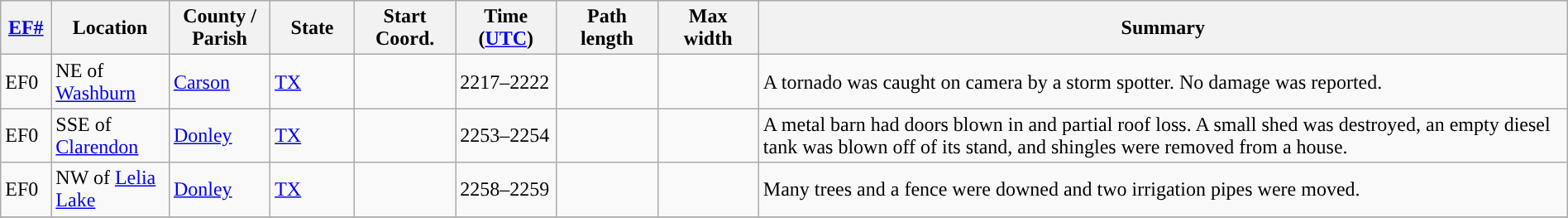<table class="wikitable sortable" style="width:100%;">
<tr>
<th scope="col" width="3%" align="center"><a href='#'>EF#</a></th>
<th scope="col" width="7%" align="center" class="unsortable">Location</th>
<th scope="col" width="6%" align="center" class="unsortable">County / Parish</th>
<th scope="col" width="5%" align="center">State</th>
<th scope="col" width="6%" align="center">Start Coord.</th>
<th scope="col" width="6%" align="center">Time (<a href='#'>UTC</a>)</th>
<th scope="col" width="6%" align="center">Path length</th>
<th scope="col" width="6%" align="center">Max width</th>
<th scope="col" width="48%" class="unsortable" align="center">Summary</th>
</tr>
<tr>
<td>EF0</td>
<td>NE of <a href='#'>Washburn</a></td>
<td><a href='#'>Carson</a></td>
<td><a href='#'>TX</a></td>
<td></td>
<td>2217–2222</td>
<td></td>
<td></td>
<td>A tornado was caught on camera by a storm spotter. No damage was reported.</td>
</tr>
<tr>
<td>EF0</td>
<td>SSE of <a href='#'>Clarendon</a></td>
<td><a href='#'>Donley</a></td>
<td><a href='#'>TX</a></td>
<td></td>
<td>2253–2254</td>
<td></td>
<td></td>
<td>A metal barn had doors blown in and partial roof loss. A small shed was destroyed, an empty diesel tank was blown off of its stand, and shingles were removed from a house.</td>
</tr>
<tr>
<td>EF0</td>
<td>NW of <a href='#'>Lelia Lake</a></td>
<td><a href='#'>Donley</a></td>
<td><a href='#'>TX</a></td>
<td></td>
<td>2258–2259</td>
<td></td>
<td></td>
<td>Many trees and a fence were downed and two irrigation pipes were moved.</td>
</tr>
<tr>
</tr>
</table>
